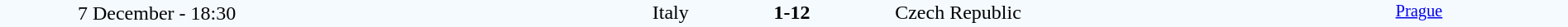<table style="width: 100%; background:#F5FAFF;" cellspacing="0">
<tr>
<td align=center rowspan=3 width=20%>7 December - 18:30</td>
</tr>
<tr>
<td width=24% align=right>Italy </td>
<td align=center width=13%><strong>1-12</strong></td>
<td width=24%> Czech Republic</td>
<td style=font-size:85% rowspan=3 valign=top align=center><a href='#'>Prague</a></td>
</tr>
<tr style=font-size:85%>
<td align=right valign=top></td>
<td></td>
<td></td>
</tr>
</table>
